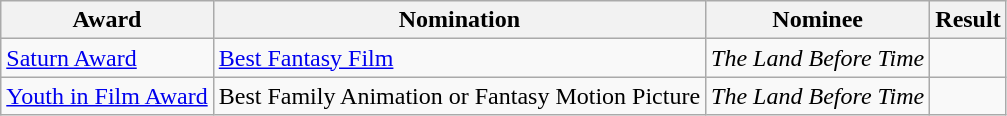<table class="wikitable" width:100%;">
<tr>
<th>Award</th>
<th>Nomination</th>
<th>Nominee</th>
<th>Result</th>
</tr>
<tr>
<td><a href='#'>Saturn Award</a></td>
<td><a href='#'>Best Fantasy Film</a></td>
<td><em>The Land Before Time</em></td>
<td></td>
</tr>
<tr>
<td><a href='#'>Youth in Film Award</a></td>
<td>Best Family Animation or Fantasy Motion Picture</td>
<td><em>The Land Before Time</em></td>
<td></td>
</tr>
</table>
